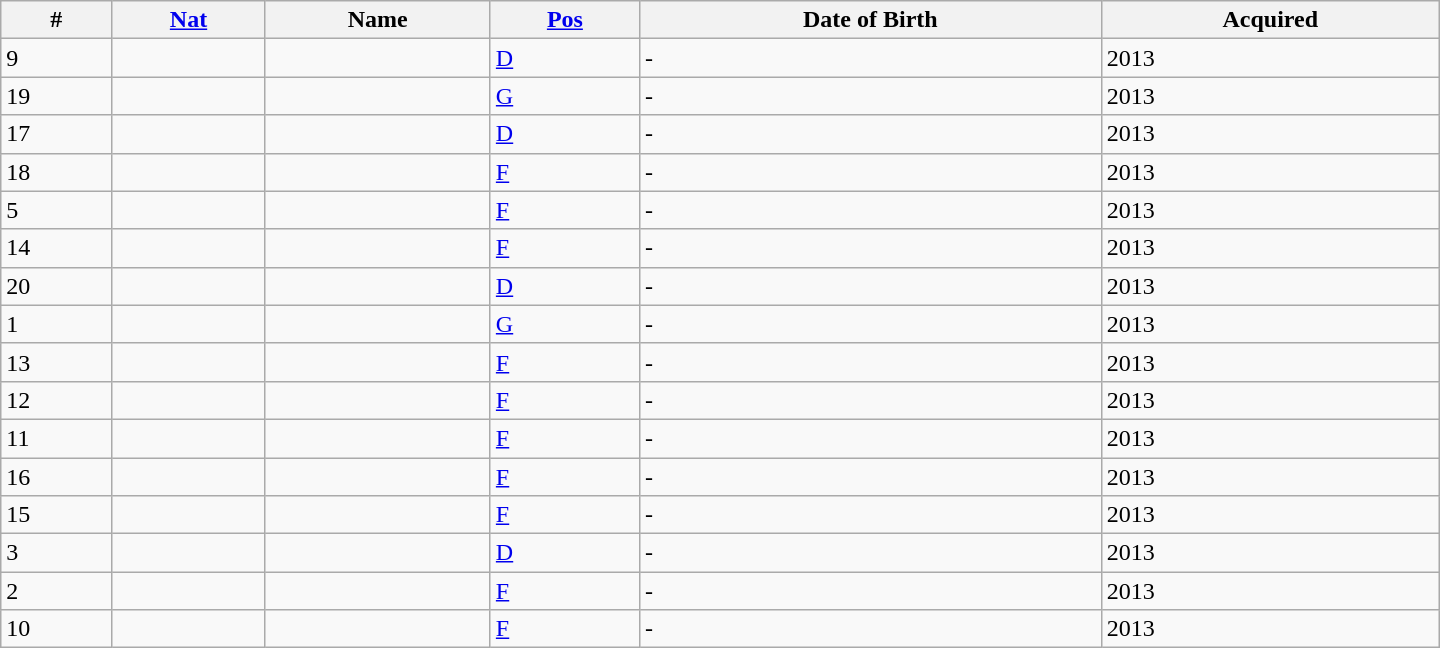<table class="wikitable sortable" style=width:60em style="text-align:center">
<tr>
<th>#</th>
<th><a href='#'>Nat</a></th>
<th>Name</th>
<th><a href='#'>Pos</a></th>
<th>Date of Birth</th>
<th>Acquired</th>
</tr>
<tr>
<td>9</td>
<td></td>
<td align="left"></td>
<td><a href='#'>D</a></td>
<td align="left">-</td>
<td>2013</td>
</tr>
<tr>
<td>19</td>
<td></td>
<td align="left"></td>
<td><a href='#'>G</a></td>
<td align="left">-</td>
<td>2013</td>
</tr>
<tr>
<td>17</td>
<td></td>
<td align="left"></td>
<td><a href='#'>D</a></td>
<td align="left">-</td>
<td>2013</td>
</tr>
<tr>
<td>18</td>
<td></td>
<td align="left"></td>
<td><a href='#'>F</a></td>
<td align="left">-</td>
<td>2013</td>
</tr>
<tr>
<td>5</td>
<td></td>
<td align="left"></td>
<td><a href='#'>F</a></td>
<td align="left">-</td>
<td>2013</td>
</tr>
<tr>
<td>14</td>
<td></td>
<td align="left"></td>
<td><a href='#'>F</a></td>
<td align="left">-</td>
<td>2013</td>
</tr>
<tr>
<td>20</td>
<td></td>
<td align="left"></td>
<td><a href='#'>D</a></td>
<td align="left">-</td>
<td>2013</td>
</tr>
<tr>
<td>1</td>
<td></td>
<td align="left"></td>
<td><a href='#'>G</a></td>
<td align="left">-</td>
<td>2013</td>
</tr>
<tr>
<td>13</td>
<td></td>
<td align="left"></td>
<td><a href='#'>F</a></td>
<td align="left">-</td>
<td>2013</td>
</tr>
<tr>
<td>12</td>
<td></td>
<td align="left"></td>
<td><a href='#'>F</a></td>
<td align="left">-</td>
<td>2013</td>
</tr>
<tr>
<td>11</td>
<td></td>
<td align="left"></td>
<td><a href='#'>F</a></td>
<td align="left">-</td>
<td>2013</td>
</tr>
<tr>
<td>16</td>
<td></td>
<td align="left"></td>
<td><a href='#'>F</a></td>
<td align="left">-</td>
<td>2013</td>
</tr>
<tr>
<td>15</td>
<td></td>
<td align="left"></td>
<td><a href='#'>F</a></td>
<td align="left">-</td>
<td>2013</td>
</tr>
<tr>
<td>3</td>
<td></td>
<td align="left"></td>
<td><a href='#'>D</a></td>
<td align="left">-</td>
<td>2013</td>
</tr>
<tr>
<td>2</td>
<td></td>
<td align="left"></td>
<td><a href='#'>F</a></td>
<td align="left">-</td>
<td>2013</td>
</tr>
<tr>
<td>10</td>
<td></td>
<td align="left"></td>
<td><a href='#'>F</a></td>
<td align="left">-</td>
<td>2013</td>
</tr>
</table>
